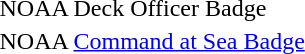<table>
<tr>
<td> NOAA Deck Officer Badge</td>
</tr>
<tr>
<td> NOAA <a href='#'>Command at Sea Badge</a></td>
</tr>
</table>
